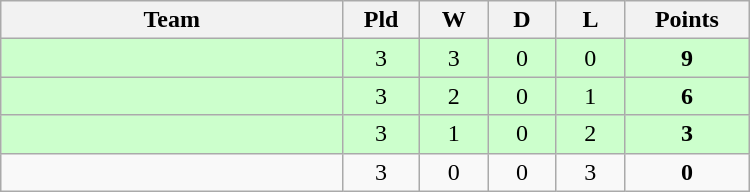<table class=wikitable style="text-align:center" width=500>
<tr>
<th width=25%>Team</th>
<th width=5%>Pld</th>
<th width=5%>W</th>
<th width=5%>D</th>
<th width=5%>L</th>
<th width=8%>Points</th>
</tr>
<tr bgcolor=#ccffcc>
<td align="left"></td>
<td>3</td>
<td>3</td>
<td>0</td>
<td>0</td>
<td><strong>9</strong></td>
</tr>
<tr bgcolor=#ccffcc>
<td align="left"></td>
<td>3</td>
<td>2</td>
<td>0</td>
<td>1</td>
<td><strong>6</strong></td>
</tr>
<tr bgcolor=#ccffcc>
<td align="left"></td>
<td>3</td>
<td>1</td>
<td>0</td>
<td>2</td>
<td><strong>3</strong></td>
</tr>
<tr>
<td align="left"></td>
<td>3</td>
<td>0</td>
<td>0</td>
<td>3</td>
<td><strong>0</strong></td>
</tr>
</table>
